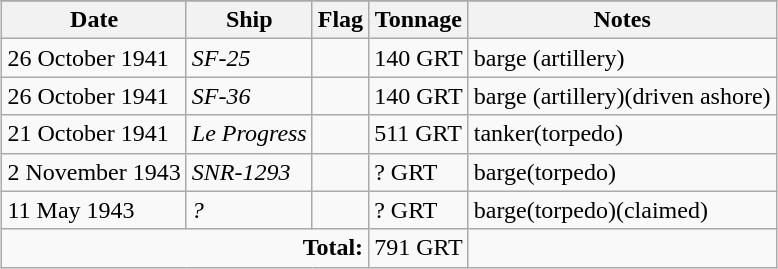<table class="wikitable" style="margin:1em auto;">
<tr>
</tr>
<tr>
<th>Date</th>
<th>Ship</th>
<th>Flag</th>
<th>Tonnage</th>
<th>Notes</th>
</tr>
<tr>
<td>26 October 1941</td>
<td><em>SF-25</em></td>
<td></td>
<td>140 GRT</td>
<td>barge (artillery)</td>
</tr>
<tr>
<td>26 October 1941</td>
<td><em>SF-36</em></td>
<td></td>
<td>140 GRT</td>
<td>barge (artillery)(driven ashore)</td>
</tr>
<tr>
<td>21 October 1941</td>
<td><em>Le Progress</em></td>
<td></td>
<td>511 GRT</td>
<td>tanker(torpedo)</td>
</tr>
<tr>
<td>2 November 1943</td>
<td><em>SNR-1293</em></td>
<td></td>
<td>? GRT</td>
<td>barge(torpedo)</td>
</tr>
<tr>
<td>11 May 1943</td>
<td><em>?</em></td>
<td></td>
<td>? GRT</td>
<td>barge(torpedo)(claimed)</td>
</tr>
<tr>
<td colspan="3" style="text-align:right;"><strong>Total:</strong></td>
<td>791 GRT</td>
<td></td>
</tr>
</table>
